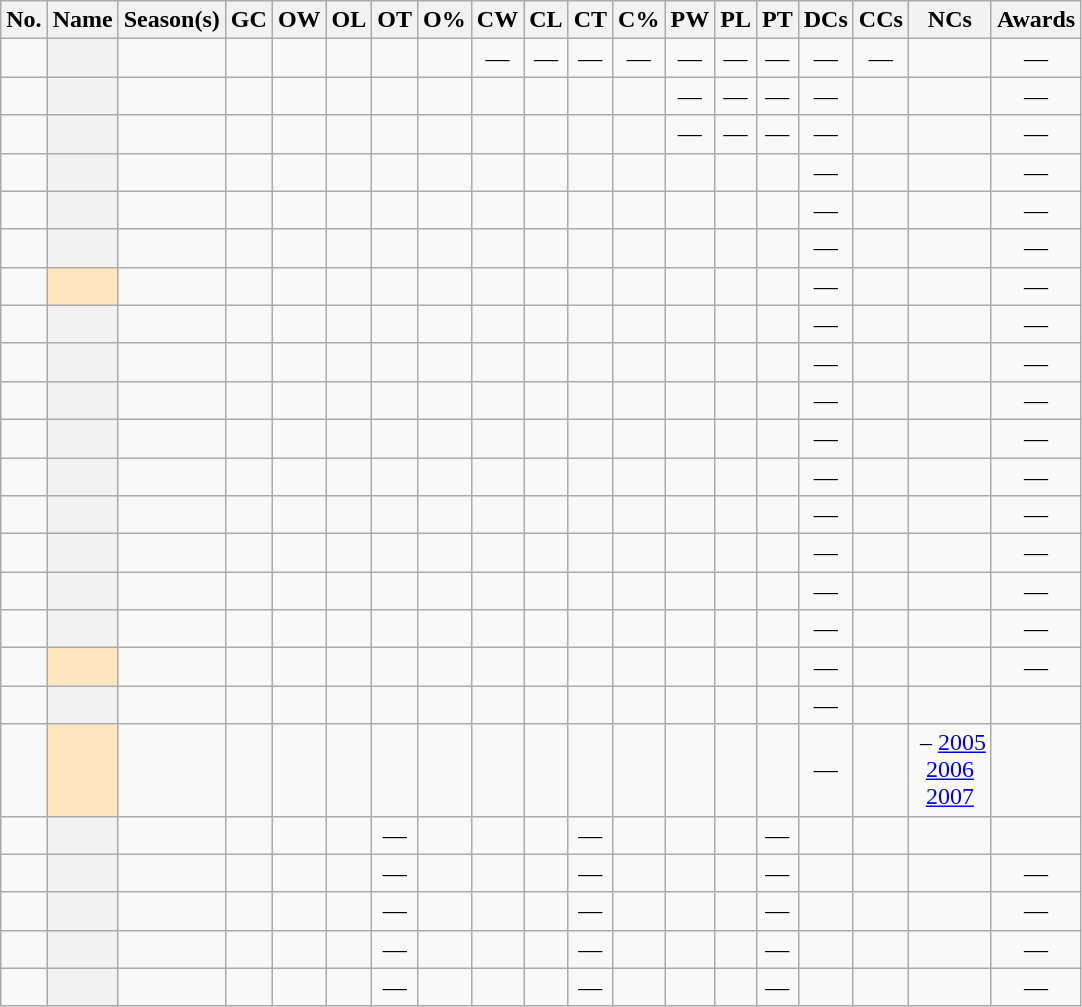<table class="wikitable sortable" style="text-align:center">
<tr>
<th scope="col" class="unsortable">No.</th>
<th scope="col">Name</th>
<th scope="col">Season(s)</th>
<th scope="col">GC</th>
<th scope="col">OW</th>
<th scope="col">OL</th>
<th scope="col">OT</th>
<th scope="col">O%</th>
<th scope="col">CW</th>
<th scope="col">CL</th>
<th scope="col">CT</th>
<th scope="col">C%</th>
<th scope="col">PW</th>
<th scope="col">PL</th>
<th scope="col">PT</th>
<th scope="col">DCs</th>
<th scope="col">CCs</th>
<th scope="col">NCs</th>
<th scope="col" class="unsortable">Awards</th>
</tr>
<tr>
<td></td>
<th scope="row"></th>
<td></td>
<td></td>
<td></td>
<td></td>
<td></td>
<td></td>
<td>—</td>
<td>—</td>
<td>—</td>
<td>—</td>
<td>—</td>
<td>—</td>
<td>—</td>
<td>—</td>
<td>—</td>
<td></td>
<td>—</td>
</tr>
<tr>
<td></td>
<th scope="row"></th>
<td></td>
<td></td>
<td></td>
<td></td>
<td></td>
<td></td>
<td></td>
<td></td>
<td></td>
<td></td>
<td>—</td>
<td>—</td>
<td>—</td>
<td>—</td>
<td></td>
<td></td>
<td>—</td>
</tr>
<tr>
<td></td>
<th scope="row"></th>
<td></td>
<td></td>
<td></td>
<td></td>
<td></td>
<td></td>
<td></td>
<td></td>
<td></td>
<td></td>
<td>—</td>
<td>—</td>
<td>—</td>
<td>—</td>
<td></td>
<td></td>
<td>—</td>
</tr>
<tr>
<td></td>
<th scope="row"></th>
<td></td>
<td></td>
<td></td>
<td></td>
<td></td>
<td></td>
<td></td>
<td></td>
<td></td>
<td></td>
<td></td>
<td></td>
<td></td>
<td>—</td>
<td></td>
<td></td>
<td>—</td>
</tr>
<tr>
<td></td>
<th scope="row"></th>
<td></td>
<td></td>
<td></td>
<td></td>
<td></td>
<td></td>
<td></td>
<td></td>
<td></td>
<td></td>
<td></td>
<td></td>
<td></td>
<td>—</td>
<td></td>
<td></td>
<td>—</td>
</tr>
<tr>
<td></td>
<th scope="row"></th>
<td></td>
<td></td>
<td></td>
<td></td>
<td></td>
<td></td>
<td></td>
<td></td>
<td></td>
<td></td>
<td></td>
<td></td>
<td></td>
<td>—</td>
<td></td>
<td></td>
<td>—</td>
</tr>
<tr>
<td></td>
<td scope="row" align="center" bgcolor=#FFE6BD><strong></strong><sup></sup></td>
<td></td>
<td></td>
<td></td>
<td></td>
<td></td>
<td></td>
<td></td>
<td></td>
<td></td>
<td></td>
<td></td>
<td></td>
<td></td>
<td>—</td>
<td></td>
<td></td>
<td>—</td>
</tr>
<tr>
<td></td>
<th scope="row"></th>
<td></td>
<td></td>
<td></td>
<td></td>
<td></td>
<td></td>
<td></td>
<td></td>
<td></td>
<td></td>
<td></td>
<td></td>
<td></td>
<td>—</td>
<td></td>
<td></td>
<td>—</td>
</tr>
<tr>
<td></td>
<th scope="row"></th>
<td></td>
<td></td>
<td></td>
<td></td>
<td></td>
<td></td>
<td></td>
<td></td>
<td></td>
<td></td>
<td></td>
<td></td>
<td></td>
<td>—</td>
<td></td>
<td></td>
<td>—</td>
</tr>
<tr>
<td></td>
<th scope="row"></th>
<td></td>
<td></td>
<td></td>
<td></td>
<td></td>
<td></td>
<td></td>
<td></td>
<td></td>
<td></td>
<td></td>
<td></td>
<td></td>
<td>—</td>
<td></td>
<td></td>
<td>—</td>
</tr>
<tr>
<td></td>
<th scope="row"></th>
<td></td>
<td></td>
<td></td>
<td></td>
<td></td>
<td></td>
<td></td>
<td></td>
<td></td>
<td></td>
<td></td>
<td></td>
<td></td>
<td>—</td>
<td></td>
<td></td>
<td>—</td>
</tr>
<tr>
<td></td>
<th scope="row"></th>
<td></td>
<td></td>
<td></td>
<td></td>
<td></td>
<td></td>
<td></td>
<td></td>
<td></td>
<td></td>
<td></td>
<td></td>
<td></td>
<td>—</td>
<td></td>
<td></td>
<td>—</td>
</tr>
<tr>
<td></td>
<th scope="row"></th>
<td></td>
<td></td>
<td></td>
<td></td>
<td></td>
<td></td>
<td></td>
<td></td>
<td></td>
<td></td>
<td></td>
<td></td>
<td></td>
<td>—</td>
<td></td>
<td></td>
<td>—</td>
</tr>
<tr>
<td></td>
<th scope="row"></th>
<td></td>
<td></td>
<td></td>
<td></td>
<td></td>
<td></td>
<td></td>
<td></td>
<td></td>
<td></td>
<td></td>
<td></td>
<td></td>
<td>—</td>
<td></td>
<td></td>
<td>—</td>
</tr>
<tr>
<td></td>
<th scope="row"></th>
<td></td>
<td></td>
<td></td>
<td></td>
<td></td>
<td></td>
<td></td>
<td></td>
<td></td>
<td></td>
<td></td>
<td></td>
<td></td>
<td>—</td>
<td></td>
<td></td>
<td>—</td>
</tr>
<tr>
<td></td>
<th scope="row"></th>
<td></td>
<td></td>
<td></td>
<td></td>
<td></td>
<td></td>
<td></td>
<td></td>
<td></td>
<td></td>
<td></td>
<td></td>
<td></td>
<td>—</td>
<td></td>
<td></td>
<td>—</td>
</tr>
<tr>
<td></td>
<td scope="row" align="center" bgcolor=#FFE6BD><strong></strong><sup></sup></td>
<td></td>
<td></td>
<td></td>
<td></td>
<td></td>
<td></td>
<td></td>
<td></td>
<td></td>
<td></td>
<td></td>
<td></td>
<td></td>
<td>—</td>
<td></td>
<td></td>
<td>—</td>
</tr>
<tr>
<td></td>
<th scope="row"></th>
<td></td>
<td></td>
<td></td>
<td></td>
<td></td>
<td></td>
<td></td>
<td></td>
<td></td>
<td></td>
<td></td>
<td></td>
<td></td>
<td>—</td>
<td></td>
<td></td>
<td></td>
</tr>
<tr>
<td></td>
<td scope="row" align="center" bgcolor=#FFE6BD><strong></strong><sup></sup></td>
<td></td>
<td></td>
<td></td>
<td></td>
<td></td>
<td></td>
<td></td>
<td></td>
<td></td>
<td></td>
<td></td>
<td></td>
<td></td>
<td>—</td>
<td></td>
<td> – <a href='#'>2005</a><br><a href='#'>2006</a><br><a href='#'>2007</a></td>
<td></td>
</tr>
<tr>
<td></td>
<th scope="row"></th>
<td></td>
<td></td>
<td></td>
<td></td>
<td>—</td>
<td></td>
<td></td>
<td></td>
<td>—</td>
<td></td>
<td></td>
<td></td>
<td>—</td>
<td></td>
<td></td>
<td></td>
<td></td>
</tr>
<tr>
<td></td>
<th scope="row"></th>
<td></td>
<td></td>
<td></td>
<td></td>
<td>—</td>
<td></td>
<td></td>
<td></td>
<td>—</td>
<td></td>
<td></td>
<td></td>
<td>—</td>
<td></td>
<td></td>
<td></td>
<td>—</td>
</tr>
<tr>
<td></td>
<th scope="row"></th>
<td></td>
<td></td>
<td></td>
<td></td>
<td>—</td>
<td></td>
<td></td>
<td></td>
<td>—</td>
<td></td>
<td></td>
<td></td>
<td>—</td>
<td></td>
<td></td>
<td></td>
<td>—</td>
</tr>
<tr>
<td></td>
<th scope="row"></th>
<td></td>
<td></td>
<td></td>
<td></td>
<td>—</td>
<td></td>
<td></td>
<td></td>
<td>—</td>
<td></td>
<td></td>
<td></td>
<td>—</td>
<td></td>
<td></td>
<td></td>
<td>—</td>
</tr>
<tr>
<td></td>
<th scope="row"></th>
<td></td>
<td></td>
<td></td>
<td></td>
<td>—</td>
<td></td>
<td></td>
<td></td>
<td>—</td>
<td></td>
<td></td>
<td></td>
<td>—</td>
<td></td>
<td></td>
<td></td>
<td>—</td>
</tr>
</table>
